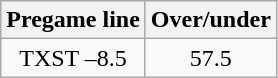<table class="wikitable">
<tr align="center">
<th style=>Pregame line</th>
<th style=>Over/under</th>
</tr>
<tr align="center">
<td>TXST –8.5</td>
<td>57.5</td>
</tr>
</table>
